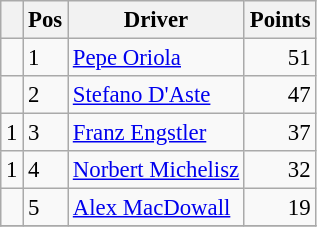<table class="wikitable" style="font-size: 95%;">
<tr>
<th></th>
<th>Pos</th>
<th>Driver</th>
<th>Points</th>
</tr>
<tr>
<td align="left"></td>
<td>1</td>
<td> <a href='#'>Pepe Oriola</a></td>
<td align="right">51</td>
</tr>
<tr>
<td align="left"></td>
<td>2</td>
<td> <a href='#'>Stefano D'Aste</a></td>
<td align="right">47</td>
</tr>
<tr>
<td align="left"> 1</td>
<td>3</td>
<td> <a href='#'>Franz Engstler</a></td>
<td align="right">37</td>
</tr>
<tr>
<td align="left"> 1</td>
<td>4</td>
<td> <a href='#'>Norbert Michelisz</a></td>
<td align="right">32</td>
</tr>
<tr>
<td align="left"></td>
<td>5</td>
<td> <a href='#'>Alex MacDowall</a></td>
<td align="right">19</td>
</tr>
<tr>
</tr>
</table>
